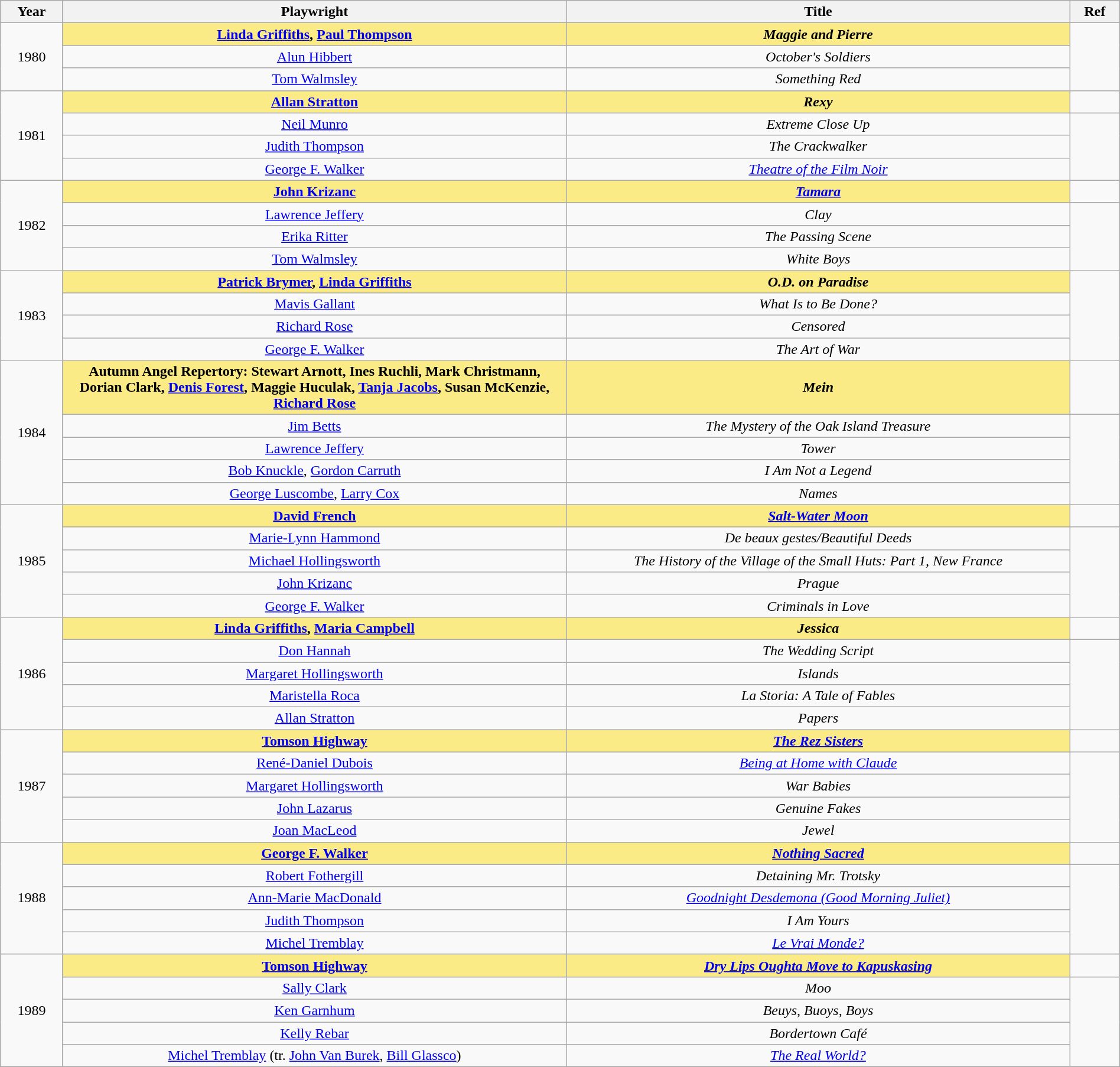<table class="wikitable" width="100%" style="text-align:center;">
<tr>
<th>Year</th>
<th width="45%">Playwright</th>
<th width="45%">Title</th>
<th>Ref</th>
</tr>
<tr>
<td rowspan=3>1980</td>
<td style="background:#FAEB86"><strong><a href='#'>Linda Griffiths</a>, <a href='#'>Paul Thompson</a></strong></td>
<td style="background:#FAEB86"><strong><em>Maggie and Pierre</em></strong></td>
<td rowspan=3></td>
</tr>
<tr>
<td><a href='#'>Alun Hibbert</a></td>
<td><em>October's Soldiers</em></td>
</tr>
<tr>
<td><a href='#'>Tom Walmsley</a></td>
<td><em>Something Red</em></td>
</tr>
<tr>
<td rowspan=4>1981</td>
<td style="background:#FAEB86"><strong><a href='#'>Allan Stratton</a></strong></td>
<td style="background:#FAEB86"><strong><em>Rexy</em></strong></td>
<td></td>
</tr>
<tr>
<td><a href='#'>Neil Munro</a></td>
<td><em>Extreme Close Up</em></td>
<td rowspan=3></td>
</tr>
<tr>
<td><a href='#'>Judith Thompson</a></td>
<td><em>The Crackwalker</em></td>
</tr>
<tr>
<td><a href='#'>George F. Walker</a></td>
<td><em><a href='#'>Theatre of the Film Noir</a></em></td>
</tr>
<tr>
<td rowspan=4>1982</td>
<td style="background:#FAEB86"><strong><a href='#'>John Krizanc</a></strong></td>
<td style="background:#FAEB86"><strong><em><a href='#'>Tamara</a></em></strong></td>
<td></td>
</tr>
<tr>
<td><a href='#'>Lawrence Jeffery</a></td>
<td><em>Clay</em></td>
<td rowspan=3></td>
</tr>
<tr>
<td><a href='#'>Erika Ritter</a></td>
<td><em>The Passing Scene</em></td>
</tr>
<tr>
<td><a href='#'>Tom Walmsley</a></td>
<td><em>White Boys</em></td>
</tr>
<tr>
<td rowspan=4>1983</td>
<td style="background:#FAEB86"><strong><a href='#'>Patrick Brymer</a>, <a href='#'>Linda Griffiths</a></strong></td>
<td style="background:#FAEB86"><strong><em>O.D. on Paradise</em></strong></td>
<td rowspan=4></td>
</tr>
<tr>
<td><a href='#'>Mavis Gallant</a></td>
<td><em>What Is to Be Done?</em></td>
</tr>
<tr>
<td><a href='#'>Richard Rose</a></td>
<td><em>Censored</em></td>
</tr>
<tr>
<td><a href='#'>George F. Walker</a></td>
<td><em>The Art of War</em></td>
</tr>
<tr>
<td rowspan=5>1984</td>
<td style="background:#FAEB86"><strong>Autumn Angel Repertory: Stewart Arnott, Ines Ruchli, Mark Christmann, Dorian Clark, <a href='#'>Denis Forest</a>, Maggie Huculak, <a href='#'>Tanja Jacobs</a>, Susan McKenzie, <a href='#'>Richard Rose</a></strong></td>
<td style="background:#FAEB86"><strong><em>Mein</em></strong></td>
<td></td>
</tr>
<tr>
<td><a href='#'>Jim Betts</a></td>
<td><em>The Mystery of the Oak Island Treasure</em></td>
<td rowspan=4></td>
</tr>
<tr>
<td><a href='#'>Lawrence Jeffery</a></td>
<td><em>Tower</em></td>
</tr>
<tr>
<td><a href='#'>Bob Knuckle</a>, <a href='#'>Gordon Carruth</a></td>
<td><em>I Am Not a Legend</em></td>
</tr>
<tr>
<td><a href='#'>George Luscombe</a>, <a href='#'>Larry Cox</a></td>
<td><em>Names</em></td>
</tr>
<tr>
<td rowspan=5>1985</td>
<td style="background:#FAEB86"><strong><a href='#'>David French</a></strong></td>
<td style="background:#FAEB86"><strong><em><a href='#'>Salt-Water Moon</a></em></strong></td>
<td></td>
</tr>
<tr>
<td><a href='#'>Marie-Lynn Hammond</a></td>
<td><em>De beaux gestes/Beautiful Deeds</em></td>
<td rowspan=4></td>
</tr>
<tr>
<td><a href='#'>Michael Hollingsworth</a></td>
<td><em>The History of the Village of the Small Huts: Part 1, New France</em></td>
</tr>
<tr>
<td><a href='#'>John Krizanc</a></td>
<td><em>Prague</em></td>
</tr>
<tr>
<td><a href='#'>George F. Walker</a></td>
<td><em>Criminals in Love</em></td>
</tr>
<tr>
<td rowspan=5>1986</td>
<td style="background:#FAEB86"><strong><a href='#'>Linda Griffiths</a>, <a href='#'>Maria Campbell</a></strong></td>
<td style="background:#FAEB86"><strong><em>Jessica</em></strong></td>
<td></td>
</tr>
<tr>
<td><a href='#'>Don Hannah</a></td>
<td><em>The Wedding Script</em></td>
<td rowspan=4></td>
</tr>
<tr>
<td><a href='#'>Margaret Hollingsworth</a></td>
<td><em>Islands</em></td>
</tr>
<tr>
<td><a href='#'>Maristella Roca</a></td>
<td><em>La Storia: A Tale of Fables</em></td>
</tr>
<tr>
<td><a href='#'>Allan Stratton</a></td>
<td><em>Papers</em></td>
</tr>
<tr>
<td rowspan=5>1987</td>
<td style="background:#FAEB86"><strong><a href='#'>Tomson Highway</a></strong></td>
<td style="background:#FAEB86"><strong><em><a href='#'>The Rez Sisters</a></em></strong></td>
<td></td>
</tr>
<tr>
<td><a href='#'>René-Daniel Dubois</a></td>
<td><em><a href='#'>Being at Home with Claude</a></em></td>
<td rowspan=4></td>
</tr>
<tr>
<td><a href='#'>Margaret Hollingsworth</a></td>
<td><em>War Babies</em></td>
</tr>
<tr>
<td><a href='#'>John Lazarus</a></td>
<td><em>Genuine Fakes</em></td>
</tr>
<tr>
<td><a href='#'>Joan MacLeod</a></td>
<td><em>Jewel</em></td>
</tr>
<tr>
<td rowspan=5>1988</td>
<td style="background:#FAEB86"><strong><a href='#'>George F. Walker</a></strong></td>
<td style="background:#FAEB86"><strong><em><a href='#'>Nothing Sacred</a></em></strong></td>
<td></td>
</tr>
<tr>
<td><a href='#'>Robert Fothergill</a></td>
<td><em>Detaining Mr. Trotsky</em></td>
<td rowspan=4></td>
</tr>
<tr>
<td><a href='#'>Ann-Marie MacDonald</a></td>
<td><em><a href='#'>Goodnight Desdemona (Good Morning Juliet)</a></em></td>
</tr>
<tr>
<td><a href='#'>Judith Thompson</a></td>
<td><em>I Am Yours</em></td>
</tr>
<tr>
<td><a href='#'>Michel Tremblay</a></td>
<td><em><a href='#'>Le Vrai Monde?</a></em></td>
</tr>
<tr>
<td rowspan=5>1989</td>
<td style="background:#FAEB86"><strong><a href='#'>Tomson Highway</a></strong></td>
<td style="background:#FAEB86"><strong><em><a href='#'>Dry Lips Oughta Move to Kapuskasing</a></em></strong></td>
<td></td>
</tr>
<tr>
<td><a href='#'>Sally Clark</a></td>
<td><em>Moo</em></td>
<td rowspan=4></td>
</tr>
<tr>
<td><a href='#'>Ken Garnhum</a></td>
<td><em>Beuys, Buoys, Boys</em></td>
</tr>
<tr>
<td><a href='#'>Kelly Rebar</a></td>
<td><em>Bordertown Café</em></td>
</tr>
<tr>
<td><a href='#'>Michel Tremblay</a> (tr. <a href='#'>John Van Burek</a>, <a href='#'>Bill Glassco</a>)</td>
<td><em><a href='#'>The Real World?</a></em></td>
</tr>
</table>
